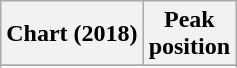<table class="wikitable sortable plainrowheaders" style="text-align:center">
<tr>
<th scope="col">Chart (2018)</th>
<th scope="col">Peak<br>position</th>
</tr>
<tr>
</tr>
<tr>
</tr>
<tr>
</tr>
</table>
